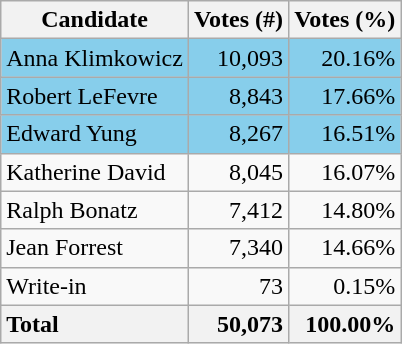<table class="wikitable sortable floatright">
<tr>
<th>Candidate</th>
<th>Votes (#)</th>
<th>Votes (%)</th>
</tr>
<tr>
<td data-sort-value="Klimkowicz" style="background: SkyBlue;">Anna Klimkowicz</td>
<td style="text-align: right;background: SkyBlue;">10,093</td>
<td style="text-align: right;background: SkyBlue;">20.16%</td>
</tr>
<tr>
<td data-sort-value="LeFevre" style="background: SkyBlue;">Robert LeFevre</td>
<td style="text-align: right;background: SkyBlue;">8,843</td>
<td style="text-align: right;background: SkyBlue;">17.66%</td>
</tr>
<tr>
<td data-sort-value="Yung" style="background: SkyBlue;">Edward Yung</td>
<td style="text-align: right;background: SkyBlue;">8,267</td>
<td style="text-align: right;background: SkyBlue;">16.51%</td>
</tr>
<tr>
<td data-sort-value="David">Katherine David</td>
<td style="text-align: right;">8,045</td>
<td style="text-align: right;">16.07%</td>
</tr>
<tr>
<td data-sort-value="Bonatz">Ralph Bonatz</td>
<td style="text-align: right;">7,412</td>
<td style="text-align: right;">14.80%</td>
</tr>
<tr>
<td data-sort-value="Forrest">Jean Forrest</td>
<td style="text-align: right;">7,340</td>
<td style="text-align: right;">14.66%</td>
</tr>
<tr>
<td data-sort-value="Write-in">Write-in</td>
<td style="text-align: right;">73</td>
<td style="text-align: right;">0.15%</td>
</tr>
<tr>
<th style="text-align: left;">Total</th>
<th style="text-align: right;">50,073</th>
<th style="text-align: right;">100.00%</th>
</tr>
</table>
